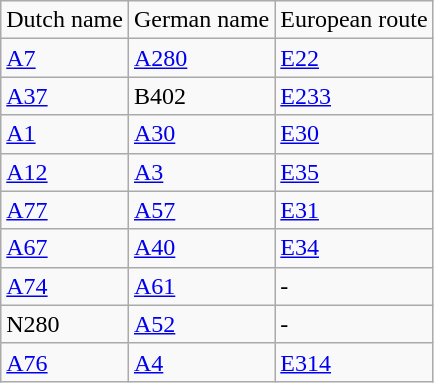<table class=wikitable>
<tr>
<td>Dutch name</td>
<td>German name</td>
<td>European route</td>
</tr>
<tr>
<td><a href='#'>A7</a></td>
<td><a href='#'>A280</a></td>
<td><a href='#'>E22</a></td>
</tr>
<tr>
<td><a href='#'>A37</a></td>
<td>B402</td>
<td><a href='#'>E233</a></td>
</tr>
<tr>
<td><a href='#'>A1</a></td>
<td><a href='#'>A30</a></td>
<td><a href='#'>E30</a></td>
</tr>
<tr>
<td><a href='#'>A12</a></td>
<td><a href='#'>A3</a></td>
<td><a href='#'>E35</a></td>
</tr>
<tr>
<td><a href='#'>A77</a></td>
<td><a href='#'>A57</a></td>
<td><a href='#'>E31</a></td>
</tr>
<tr>
<td><a href='#'>A67</a></td>
<td><a href='#'>A40</a></td>
<td><a href='#'>E34</a></td>
</tr>
<tr>
<td><a href='#'>A74</a></td>
<td><a href='#'>A61</a></td>
<td>-</td>
</tr>
<tr>
<td>N280</td>
<td><a href='#'>A52</a></td>
<td>-</td>
</tr>
<tr>
<td><a href='#'>A76</a></td>
<td><a href='#'>A4</a></td>
<td><a href='#'>E314</a></td>
</tr>
</table>
